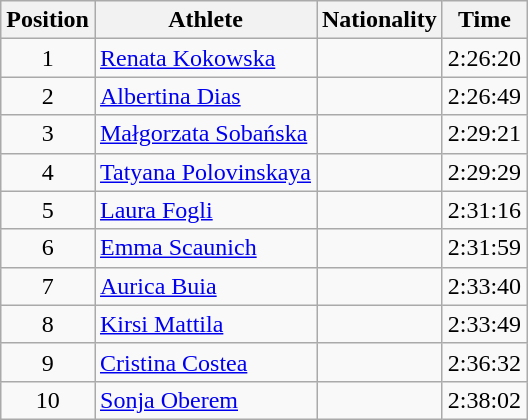<table class="wikitable sortable">
<tr>
<th>Position</th>
<th>Athlete</th>
<th>Nationality</th>
<th>Time</th>
</tr>
<tr>
<td style="text-align:center">1</td>
<td><a href='#'>Renata Kokowska</a></td>
<td></td>
<td>2:26:20</td>
</tr>
<tr>
<td style="text-align:center">2</td>
<td><a href='#'>Albertina Dias</a></td>
<td></td>
<td>2:26:49</td>
</tr>
<tr>
<td style="text-align:center">3</td>
<td><a href='#'>Małgorzata Sobańska</a></td>
<td></td>
<td>2:29:21</td>
</tr>
<tr>
<td style="text-align:center">4</td>
<td><a href='#'>Tatyana Polovinskaya</a></td>
<td></td>
<td>2:29:29</td>
</tr>
<tr>
<td style="text-align:center">5</td>
<td><a href='#'>Laura Fogli</a></td>
<td></td>
<td>2:31:16</td>
</tr>
<tr>
<td style="text-align:center">6</td>
<td><a href='#'>Emma Scaunich</a></td>
<td></td>
<td>2:31:59</td>
</tr>
<tr>
<td style="text-align:center">7</td>
<td><a href='#'>Aurica Buia</a></td>
<td></td>
<td>2:33:40</td>
</tr>
<tr>
<td style="text-align:center">8</td>
<td><a href='#'>Kirsi Mattila</a></td>
<td></td>
<td>2:33:49</td>
</tr>
<tr>
<td style="text-align:center">9</td>
<td><a href='#'>Cristina Costea</a></td>
<td></td>
<td>2:36:32</td>
</tr>
<tr>
<td style="text-align:center">10</td>
<td><a href='#'>Sonja Oberem</a></td>
<td></td>
<td>2:38:02</td>
</tr>
</table>
